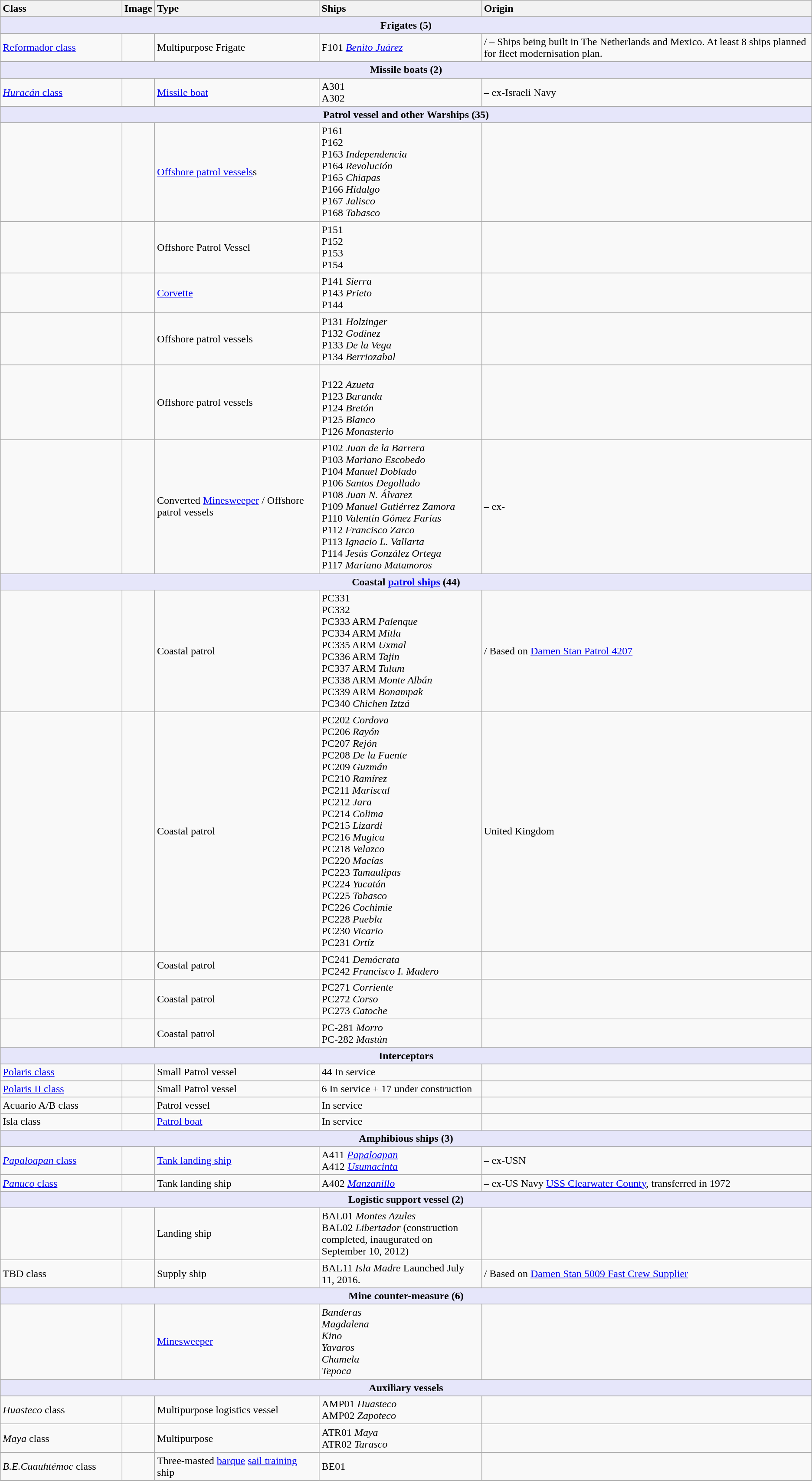<table class="wikitable">
<tr>
<th style="text-align:left; width:15%;">Class</th>
<th style="text-align:left;">Image</th>
<th style="text-align:left;">Type</th>
<th style="text-align:left; width:20%;">Ships</th>
<th style="text-align:left;">Origin</th>
</tr>
<tr>
<th colspan="6" style="background: lavender;">Frigates (5)</th>
</tr>
<tr>
<td><a href='#'>Reformador class</a></td>
<td></td>
<td>Multipurpose Frigate</td>
<td>F101 <a href='#'><em>Benito Juárez</em></a></td>
<td>/ – Ships being built in The Netherlands and Mexico. At least 8 ships planned for fleet modernisation plan.</td>
</tr>
<tr>
</tr>
<tr>
<th colspan="6" style="background: lavender;">Missile boats (2)</th>
</tr>
<tr>
<td><a href='#'><em>Huracán</em> class</a></td>
<td></td>
<td><a href='#'>Missile boat</a></td>
<td>A301 <br>A302 </td>
<td> – ex-Israeli Navy </td>
</tr>
<tr>
<th colspan="6" style="background: lavender;">Patrol vessel and other Warships (35)</th>
</tr>
<tr>
<td></td>
<td></td>
<td><a href='#'>Offshore patrol vessels</a>s</td>
<td>P161 <br>P162 <br>P163 <em>Independencia</em><br>P164 <em>Revolución</em><br>P165 <em>Chiapas</em><br>P166 <em>Hidalgo</em><br>P167 <em>Jalisco</em><br>P168 <em>Tabasco</em></td>
<td></td>
</tr>
<tr>
<td></td>
<td></td>
<td>Offshore Patrol Vessel</td>
<td>P151 <br>P152 <br>P153 <br>P154 </td>
<td></td>
</tr>
<tr>
<td></td>
<td></td>
<td><a href='#'>Corvette</a></td>
<td>P141 <em>Sierra</em><br>P143 <em>Prieto</em><br>P144 </td>
<td></td>
</tr>
<tr>
<td></td>
<td></td>
<td>Offshore patrol vessels</td>
<td>P131 <em>Holzinger</em><br>P132 <em>Godínez</em><br>P133 <em>De la Vega</em><br>P134 <em>Berriozabal</em></td>
<td></td>
</tr>
<tr>
<td></td>
<td></td>
<td>Offshore patrol vessels</td>
<td><br>P122 <em>Azueta</em><br>P123 <em>Baranda</em><br>P124 <em>Bretón</em><br>P125 <em>Blanco</em><br>P126 <em>Monasterio</em></td>
<td></td>
</tr>
<tr>
<td></td>
<td></td>
<td>Converted <a href='#'>Minesweeper</a> / Offshore patrol vessels</td>
<td>P102 <em>Juan de la Barrera</em><br>P103 <em>Mariano Escobedo</em><br>P104 <em>Manuel Doblado</em><br>P106 <em>Santos Degollado</em><br>P108 <em>Juan N. Álvarez</em><br>P109 <em>Manuel Gutiérrez Zamora</em><br>P110 <em>Valentín Gómez Farías</em><br>P112 <em>Francisco Zarco</em><br>P113 <em>Ignacio L. Vallarta</em><br>P114 <em>Jesús González Ortega</em> <br>P117 <em>Mariano Matamoros</em></td>
<td> – ex-</td>
</tr>
<tr>
<th colspan="6" style="background: lavender;">Coastal <a href='#'>patrol ships</a> (44)</th>
</tr>
<tr>
<td></td>
<td></td>
<td>Coastal patrol</td>
<td>PC331 <br>PC332 <br>PC333 ARM <em>Palenque</em><br>PC334 ARM <em>Mitla</em><br>PC335 ARM <em>Uxmal</em><br>PC336 ARM <em>Tajin</em><br>PC337 ARM <em>Tulum</em> <br>PC338 ARM <em>Monte Albán</em> <br>PC339 ARM <em>Bonampak</em><br>PC340 <em>Chichen Iztzá</em></td>
<td>/ Based on <a href='#'>Damen Stan Patrol 4207</a></td>
</tr>
<tr>
<td></td>
<td></td>
<td>Coastal patrol</td>
<td>PC202 <em>Cordova</em><br>PC206 <em>Rayón</em><br>PC207 <em>Rejón</em><br>PC208 <em>De la Fuente</em><br>PC209 <em>Guzmán</em><br>PC210 <em>Ramírez</em><br>PC211 <em>Mariscal</em><br>PC212 <em>Jara</em><br>PC214 <em>Colima</em><br>PC215 <em>Lizardi</em><br>PC216 <em>Mugica</em><br>PC218 <em>Velazco</em><br>PC220 <em>Macías</em><br>PC223 <em>Tamaulipas</em><br>PC224 <em>Yucatán</em><br>PC225 <em>Tabasco</em><br>PC226 <em>Cochimie</em><br>PC228 <em>Puebla</em><br>PC230 <em>Vicario</em><br>PC231 <em>Ortíz</em></td>
<td>United Kingdom<br></td>
</tr>
<tr>
<td></td>
<td></td>
<td>Coastal patrol</td>
<td>PC241 <em>Demócrata</em><br>PC242 <em>Francisco I. Madero</em></td>
<td></td>
</tr>
<tr>
<td></td>
<td></td>
<td>Coastal patrol</td>
<td>PC271 <em>Corriente</em><br>PC272 <em>Corso</em><br>PC273 <em>Catoche</em></td>
<td></td>
</tr>
<tr>
<td></td>
<td></td>
<td>Coastal patrol</td>
<td>PC-281 <em>Morro</em><br>PC-282 <em>Mastún</em></td>
<td></td>
</tr>
<tr>
<th colspan="6" style="background: lavender;">Interceptors</th>
</tr>
<tr>
<td><a href='#'>Polaris class</a></td>
<td></td>
<td>Small Patrol vessel</td>
<td>44 In service</td>
<td></td>
</tr>
<tr>
<td><a href='#'>Polaris II class</a></td>
<td></td>
<td>Small Patrol vessel</td>
<td>6 In service + 17 under construction</td>
<td></td>
</tr>
<tr>
<td>Acuario A/B class</td>
<td></td>
<td>Patrol vessel</td>
<td>In service</td>
<td></td>
</tr>
<tr>
<td>Isla class</td>
<td></td>
<td><a href='#'>Patrol boat</a></td>
<td>In service</td>
<td></td>
</tr>
<tr>
<th colspan="6" style="background: lavender;">Amphibious ships (3)</th>
</tr>
<tr>
<td><a href='#'><em>Papaloapan</em> class</a></td>
<td></td>
<td><a href='#'>Tank landing ship</a></td>
<td>A411 <a href='#'><em>Papaloapan</em></a> <br>A412 <a href='#'><em>Usumacinta</em></a></td>
<td> – ex-USN </td>
</tr>
<tr>
<td><a href='#'><em>Panuco</em> class</a></td>
<td></td>
<td>Tank landing ship</td>
<td>A402 <a href='#'><em>Manzanillo</em></a></td>
<td> – ex-US Navy <a href='#'>USS Clearwater County</a>, transferred in 1972</td>
</tr>
<tr>
<th colspan="6" style="background: lavender;">Logistic support vessel (2)</th>
</tr>
<tr>
<td></td>
<td></td>
<td>Landing ship</td>
<td>BAL01 <em>Montes Azules</em><br>BAL02 <em>Libertador</em> (construction completed, inaugurated on September 10, 2012)</td>
<td></td>
</tr>
<tr>
<td>TBD class</td>
<td></td>
<td>Supply ship</td>
<td>BAL11 <em>Isla Madre</em> Launched July 11, 2016.</td>
<td>/ Based on <a href='#'>Damen Stan 5009 Fast Crew Supplier</a></td>
</tr>
<tr>
<th colspan="6" style="background: lavender;">Mine counter-measure (6)</th>
</tr>
<tr>
<td></td>
<td></td>
<td><a href='#'>Minesweeper</a></td>
<td><em>Banderas</em><br><em>Magdalena</em><br><em>Kino</em><br><em>Yavaros</em><br><em>Chamela</em><br><em>Tepoca</em></td>
<td></td>
</tr>
<tr>
<th colspan="6" style="background: lavender;">Auxiliary vessels</th>
</tr>
<tr>
<td><em>Huasteco</em> class</td>
<td></td>
<td>Multipurpose logistics vessel</td>
<td>AMP01 <em>Huasteco</em><br>AMP02 <em>Zapoteco</em></td>
<td></td>
</tr>
<tr>
<td><em>Maya</em> class</td>
<td></td>
<td>Multipurpose</td>
<td>ATR01 <em>Maya</em><br>ATR02 <em>Tarasco</em></td>
<td></td>
</tr>
<tr>
<td><em>B.E.Cuauhtémoc</em> class</td>
<td></td>
<td>Three-masted <a href='#'>barque</a> <a href='#'>sail training</a> ship</td>
<td>BE01 </td>
<td></td>
</tr>
<tr>
</tr>
</table>
